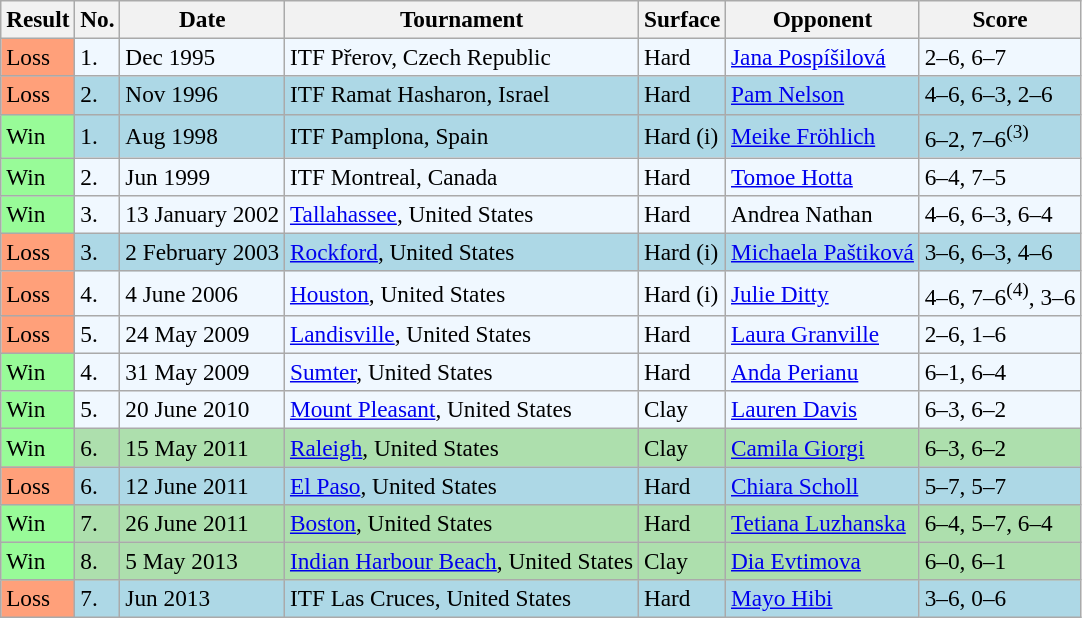<table class="sortable wikitable" style=font-size:97%>
<tr>
<th>Result</th>
<th>No.</th>
<th>Date</th>
<th>Tournament</th>
<th>Surface</th>
<th>Opponent</th>
<th class="unsortable">Score</th>
</tr>
<tr style="background:#f0f8ff;">
<td style="background:#ffa07a;">Loss</td>
<td>1.</td>
<td>Dec 1995</td>
<td>ITF Přerov, Czech Republic</td>
<td>Hard</td>
<td> <a href='#'>Jana Pospíšilová</a></td>
<td>2–6, 6–7</td>
</tr>
<tr style="background:lightblue;">
<td style="background:#ffa07a;">Loss</td>
<td>2.</td>
<td>Nov 1996</td>
<td>ITF Ramat Hasharon, Israel</td>
<td>Hard</td>
<td> <a href='#'>Pam Nelson</a></td>
<td>4–6, 6–3, 2–6</td>
</tr>
<tr style="background:lightblue;">
<td style="background:#98fb98;">Win</td>
<td>1.</td>
<td>Aug 1998</td>
<td>ITF Pamplona, Spain</td>
<td>Hard (i)</td>
<td> <a href='#'>Meike Fröhlich</a></td>
<td>6–2, 7–6<sup>(3)</sup></td>
</tr>
<tr style="background:#f0f8ff;">
<td style="background:#98fb98;">Win</td>
<td>2.</td>
<td>Jun 1999</td>
<td>ITF Montreal, Canada</td>
<td>Hard</td>
<td> <a href='#'>Tomoe Hotta</a></td>
<td>6–4, 7–5</td>
</tr>
<tr style="background:#f0f8ff;">
<td style="background:#98fb98;">Win</td>
<td>3.</td>
<td>13 January 2002</td>
<td><a href='#'>Tallahassee</a>, United States</td>
<td>Hard</td>
<td> Andrea Nathan</td>
<td>4–6, 6–3, 6–4</td>
</tr>
<tr style="background:lightblue;">
<td style="background:#ffa07a;">Loss</td>
<td>3.</td>
<td>2 February 2003</td>
<td><a href='#'>Rockford</a>, United States</td>
<td>Hard (i)</td>
<td> <a href='#'>Michaela Paštiková</a></td>
<td>3–6, 6–3, 4–6</td>
</tr>
<tr style="background:#f0f8ff;">
<td style="background:#ffa07a;">Loss</td>
<td>4.</td>
<td>4 June 2006</td>
<td><a href='#'>Houston</a>, United States</td>
<td>Hard (i)</td>
<td> <a href='#'>Julie Ditty</a></td>
<td>4–6, 7–6<sup>(4)</sup>, 3–6</td>
</tr>
<tr style="background:#f0f8ff;">
<td style="background:#ffa07a;">Loss</td>
<td>5.</td>
<td>24 May 2009</td>
<td><a href='#'>Landisville</a>, United States</td>
<td>Hard</td>
<td> <a href='#'>Laura Granville</a></td>
<td>2–6, 1–6</td>
</tr>
<tr style="background:#f0f8ff;">
<td style="background:#98fb98;">Win</td>
<td>4.</td>
<td>31 May 2009</td>
<td><a href='#'>Sumter</a>, United States</td>
<td>Hard</td>
<td> <a href='#'>Anda Perianu</a></td>
<td>6–1, 6–4</td>
</tr>
<tr style="background:#f0f8ff;">
<td style="background:#98fb98;">Win</td>
<td>5.</td>
<td>20 June 2010</td>
<td><a href='#'>Mount Pleasant</a>, United States</td>
<td>Clay</td>
<td> <a href='#'>Lauren Davis</a></td>
<td>6–3, 6–2</td>
</tr>
<tr style="background:#addfad;">
<td style="background:#98fb98;">Win</td>
<td>6.</td>
<td>15 May 2011</td>
<td><a href='#'>Raleigh</a>, United States</td>
<td>Clay</td>
<td> <a href='#'>Camila Giorgi</a></td>
<td>6–3, 6–2</td>
</tr>
<tr style="background:lightblue;">
<td style="background:#ffa07a;">Loss</td>
<td>6.</td>
<td>12 June 2011</td>
<td><a href='#'>El Paso</a>, United States</td>
<td>Hard</td>
<td> <a href='#'>Chiara Scholl</a></td>
<td>5–7, 5–7</td>
</tr>
<tr style="background:#addfad;">
<td style="background:#98fb98;">Win</td>
<td>7.</td>
<td>26 June 2011</td>
<td><a href='#'>Boston</a>, United States</td>
<td>Hard</td>
<td> <a href='#'>Tetiana Luzhanska</a></td>
<td>6–4, 5–7, 6–4</td>
</tr>
<tr style="background:#addfad;">
<td style="background:#98fb98;">Win</td>
<td>8.</td>
<td>5 May 2013</td>
<td><a href='#'>Indian Harbour Beach</a>, United States</td>
<td>Clay</td>
<td> <a href='#'>Dia Evtimova</a></td>
<td>6–0, 6–1</td>
</tr>
<tr style="background:lightblue;">
<td style="background:#ffa07a;">Loss</td>
<td>7.</td>
<td>Jun 2013</td>
<td>ITF Las Cruces, United States</td>
<td>Hard</td>
<td> <a href='#'>Mayo Hibi</a></td>
<td>3–6, 0–6</td>
</tr>
</table>
